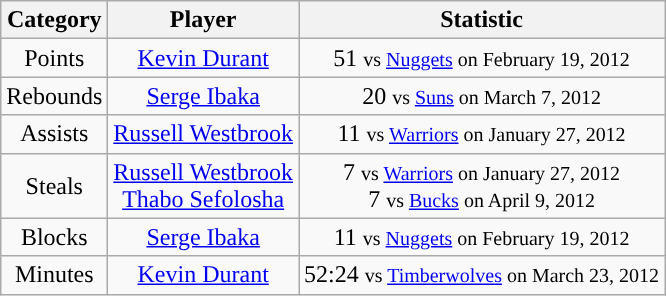<table class="wikitable sortable sortable" style="text-align: center">
<tr>
<th>Category</th>
<th>Player</th>
<th>Statistic</th>
</tr>
<tr style="text-align: center">
<td>Points</td>
<td><a href='#'>Kevin Durant</a></td>
<td>51 <small>vs <a href='#'>Nuggets</a> on February 19, 2012</small></td>
</tr>
<tr style="text-align: center">
<td>Rebounds</td>
<td><a href='#'>Serge Ibaka</a></td>
<td>20 <small>vs <a href='#'>Suns</a> on March 7, 2012</small></td>
</tr>
<tr style="text-align: center">
<td>Assists</td>
<td><a href='#'>Russell Westbrook</a></td>
<td>11 <small>vs <a href='#'>Warriors</a> on January 27, 2012</small></td>
</tr>
<tr style="text-align: center">
<td>Steals</td>
<td><a href='#'>Russell Westbrook</a><br><a href='#'>Thabo Sefolosha</a></td>
<td>7 <small>vs <a href='#'>Warriors</a> on January 27, 2012</small><br>7 <small>vs <a href='#'>Bucks</a> on April 9, 2012</small></td>
</tr>
<tr style="text-align: center">
<td>Blocks</td>
<td><a href='#'>Serge Ibaka</a></td>
<td>11 <small>vs <a href='#'>Nuggets</a> on February 19, 2012</small></td>
</tr>
<tr style="text-align: center">
<td>Minutes</td>
<td><a href='#'>Kevin Durant</a></td>
<td>52:24 <small>vs <a href='#'>Timberwolves</a> on March 23, 2012</small></td>
</tr>
</table>
